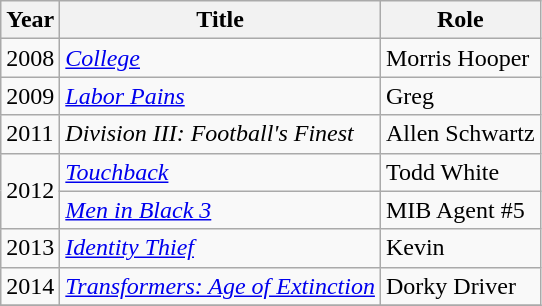<table class="wikitable">
<tr>
<th>Year</th>
<th>Title</th>
<th>Role</th>
</tr>
<tr>
<td>2008</td>
<td><em><a href='#'>College</a></em></td>
<td>Morris Hooper</td>
</tr>
<tr>
<td>2009</td>
<td><em><a href='#'>Labor Pains</a></em></td>
<td>Greg</td>
</tr>
<tr>
<td>2011</td>
<td><em>Division III: Football's Finest</em></td>
<td>Allen Schwartz</td>
</tr>
<tr>
<td rowspan="2">2012</td>
<td><em><a href='#'>Touchback</a></em></td>
<td>Todd White</td>
</tr>
<tr>
<td><em><a href='#'>Men in Black 3</a></em></td>
<td>MIB Agent #5</td>
</tr>
<tr>
<td>2013</td>
<td><em><a href='#'>Identity Thief</a></em></td>
<td>Kevin</td>
</tr>
<tr>
<td>2014</td>
<td><em><a href='#'>Transformers: Age of Extinction</a></em></td>
<td>Dorky Driver</td>
</tr>
<tr>
</tr>
</table>
